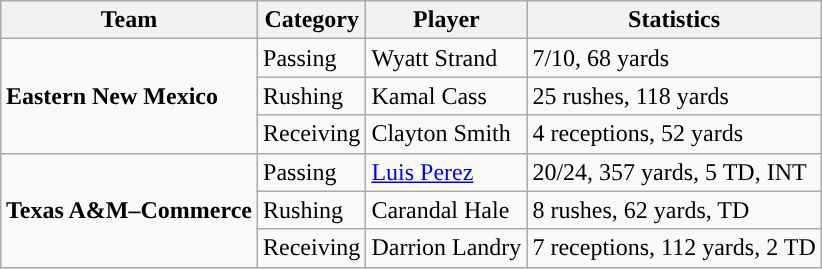<table class="wikitable" style="float: right;">
<tr>
<th>Team</th>
<th>Category</th>
<th>Player</th>
<th>Statistics</th>
</tr>
<tr>
<td rowspan=3><strong>Eastern New Mexico</strong></td>
<td>Passing</td>
<td>Wyatt Strand</td>
<td>7/10, 68 yards</td>
</tr>
<tr>
<td>Rushing</td>
<td>Kamal Cass</td>
<td>25 rushes, 118 yards</td>
</tr>
<tr>
<td>Receiving</td>
<td>Clayton Smith</td>
<td>4 receptions, 52 yards</td>
</tr>
<tr>
<td rowspan=3><strong>Texas A&M–Commerce</strong></td>
<td>Passing</td>
<td><a href='#'>Luis Perez</a></td>
<td>20/24, 357 yards, 5 TD, INT</td>
</tr>
<tr>
<td>Rushing</td>
<td>Carandal Hale</td>
<td>8 rushes, 62 yards, TD</td>
</tr>
<tr>
<td>Receiving</td>
<td>Darrion Landry</td>
<td>7 receptions, 112 yards, 2 TD</td>
</tr>
</table>
